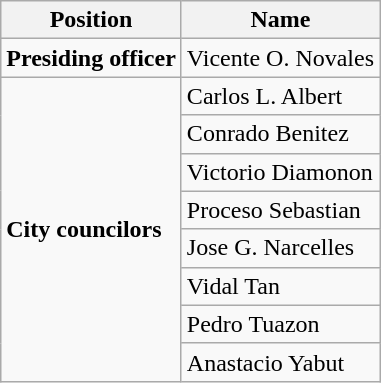<table class=wikitable>
<tr>
<th>Position</th>
<th>Name</th>
</tr>
<tr>
<td><strong>Presiding officer</strong></td>
<td>Vicente O. Novales</td>
</tr>
<tr>
<td rowspan="8"><strong>City councilors</strong></td>
<td>Carlos L. Albert</td>
</tr>
<tr>
<td>Conrado Benitez</td>
</tr>
<tr>
<td>Victorio Diamonon</td>
</tr>
<tr>
<td>Proceso Sebastian</td>
</tr>
<tr>
<td>Jose G. Narcelles</td>
</tr>
<tr>
<td>Vidal Tan</td>
</tr>
<tr>
<td>Pedro Tuazon</td>
</tr>
<tr>
<td>Anastacio Yabut</td>
</tr>
</table>
